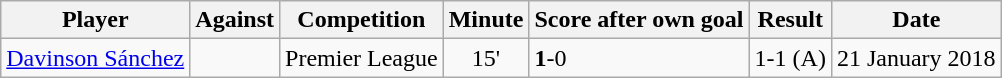<table class="wikitable sortable">
<tr>
<th>Player</th>
<th>Against</th>
<th>Competition</th>
<th>Minute</th>
<th style="text-align:center">Score after own goal</th>
<th style="text-align:center">Result</th>
<th>Date</th>
</tr>
<tr>
<td> <a href='#'>Davinson Sánchez</a></td>
<td></td>
<td>Premier League</td>
<td style="text-align:center">15'</td>
<td><strong>1</strong>-0</td>
<td>1-1 (A)</td>
<td>21 January 2018</td>
</tr>
</table>
